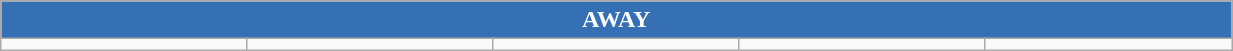<table class="wikitable collapsible collapsed" style="width:65%">
<tr>
<th colspan=10 ! style="color:white; background:#3670B4">AWAY</th>
</tr>
<tr>
<td></td>
<td></td>
<td></td>
<td></td>
<td></td>
</tr>
</table>
